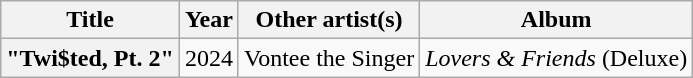<table class="wikitable plainrowheaders" style="text-align:center;">
<tr>
<th scope="col">Title</th>
<th scope="col">Year</th>
<th scope="col">Other artist(s)</th>
<th scope="col">Album</th>
</tr>
<tr>
<th scope="row">"Twi$ted, Pt. 2"</th>
<td rowspan="1">2024</td>
<td>Vontee the Singer</td>
<td><em>Lovers & Friends</em> (Deluxe)</td>
</tr>
</table>
